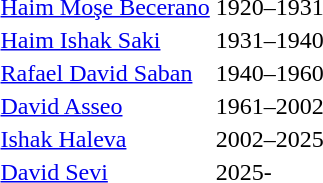<table>
<tr>
<td><a href='#'>Haim Moşe Becerano</a></td>
<td>1920–1931</td>
</tr>
<tr>
<td><a href='#'>Haim Ishak Saki</a></td>
<td>1931–1940</td>
</tr>
<tr>
<td><a href='#'>Rafael David Saban</a></td>
<td>1940–1960</td>
</tr>
<tr>
<td><a href='#'>David Asseo</a></td>
<td>1961–2002</td>
</tr>
<tr>
<td><a href='#'>Ishak Haleva</a></td>
<td>2002–2025</td>
</tr>
<tr>
<td><a href='#'>David Sevi</a></td>
<td>2025-</td>
</tr>
</table>
